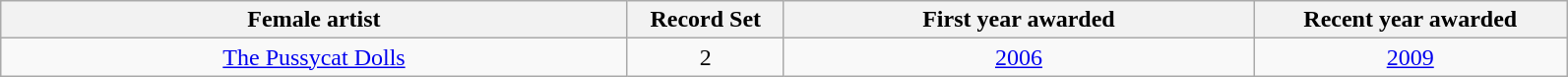<table class="wikitable"  style="width:84%; text-align:center;">
<tr>
<th width=40%>Female artist</th>
<th width=10%>Record Set</th>
<th style="width:30%;">First year awarded</th>
<th width=30%>Recent year awarded</th>
</tr>
<tr>
<td><a href='#'>The Pussycat Dolls</a></td>
<td>2</td>
<td><a href='#'>2006</a></td>
<td><a href='#'>2009</a></td>
</tr>
</table>
